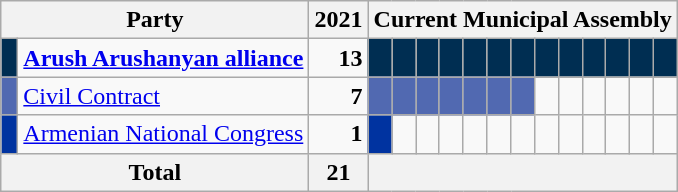<table class="wikitable">
<tr>
<th colspan="2">Party</th>
<th>2021</th>
<th colspan="13">Current Municipal Assembly</th>
</tr>
<tr>
<td style="background-color: #002E52"> </td>
<td><strong><a href='#'>Arush Arushanyan alliance</a></strong></td>
<td style="text-align: right"><strong>13</strong></td>
<td style="background-color: #002E52"> </td>
<td style="background-color: #002E52"> </td>
<td style="background-color: #002E52"> </td>
<td style="background-color: #002E52"> </td>
<td style="background-color: #002E52"> </td>
<td style="background-color: #002E52"> </td>
<td style="background-color: #002E52"> </td>
<td style="background-color: #002E52"> </td>
<td style="background-color: #002E52"> </td>
<td style="background-color: #002E52"> </td>
<td style="background-color: #002E52"> </td>
<td style="background-color: #002E52"> </td>
<td style="background-color: #002E52"> </td>
</tr>
<tr>
<td style="background-color: #5169B1"> </td>
<td><a href='#'>Civil Contract</a></td>
<td style="text-align: right"><strong>7</strong></td>
<td style="background-color: #5169B1"> </td>
<td style="background-color: #5169B1"> </td>
<td style="background-color: #5169B1"> </td>
<td style="background-color: #5169B1"> </td>
<td style="background-color: #5169B1"> </td>
<td style="background-color: #5169B1"> </td>
<td style="background-color: #5169B1"> </td>
<td></td>
<td></td>
<td></td>
<td></td>
<td></td>
<td></td>
</tr>
<tr>
<td style="background-color: #0033A0"> </td>
<td><a href='#'>Armenian National Congress</a></td>
<td style="text-align: right"><strong>1</strong></td>
<td style="background-color: #0033A0"> </td>
<td></td>
<td></td>
<td></td>
<td></td>
<td></td>
<td></td>
<td></td>
<td></td>
<td></td>
<td></td>
<td></td>
</tr>
<tr>
<th colspan="2">Total</th>
<th>21</th>
<th colspan="13"></th>
</tr>
</table>
